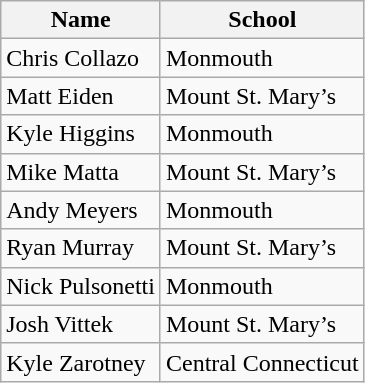<table class=wikitable>
<tr>
<th>Name</th>
<th>School</th>
</tr>
<tr>
<td>Chris Collazo</td>
<td>Monmouth</td>
</tr>
<tr>
<td>Matt Eiden</td>
<td>Mount St. Mary’s</td>
</tr>
<tr>
<td>Kyle Higgins</td>
<td>Monmouth</td>
</tr>
<tr>
<td>Mike Matta</td>
<td>Mount St. Mary’s</td>
</tr>
<tr>
<td>Andy Meyers</td>
<td>Monmouth</td>
</tr>
<tr>
<td>Ryan Murray</td>
<td>Mount St. Mary’s</td>
</tr>
<tr>
<td>Nick Pulsonetti</td>
<td>Monmouth</td>
</tr>
<tr>
<td>Josh Vittek</td>
<td>Mount St. Mary’s</td>
</tr>
<tr>
<td>Kyle Zarotney</td>
<td>Central Connecticut</td>
</tr>
</table>
